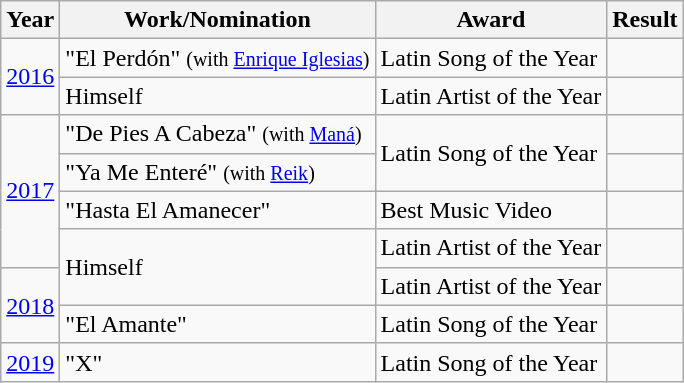<table class="wikitable">
<tr>
<th>Year</th>
<th>Work/Nomination</th>
<th>Award</th>
<th>Result</th>
</tr>
<tr>
<td rowspan=2><a href='#'>2016</a></td>
<td>"El Perdón" <small>(with <a href='#'>Enrique Iglesias</a>)</small></td>
<td>Latin Song of the Year</td>
<td></td>
</tr>
<tr>
<td>Himself</td>
<td>Latin Artist of the Year</td>
<td></td>
</tr>
<tr>
<td rowspan=4><a href='#'>2017</a></td>
<td>"De Pies A Cabeza" <small>(with <a href='#'>Maná</a>)</small></td>
<td rowspan=2>Latin Song of the Year</td>
<td></td>
</tr>
<tr>
<td>"Ya Me Enteré" <small>(with <a href='#'>Reik</a>)</small></td>
<td></td>
</tr>
<tr>
<td>"Hasta El Amanecer"</td>
<td>Best Music Video</td>
<td></td>
</tr>
<tr>
<td rowspan="2">Himself</td>
<td>Latin Artist of the Year</td>
<td></td>
</tr>
<tr>
<td rowspan=2><a href='#'>2018</a></td>
<td>Latin Artist of the Year</td>
<td></td>
</tr>
<tr>
<td>"El Amante"</td>
<td>Latin Song of the Year</td>
<td></td>
</tr>
<tr>
<td><a href='#'>2019</a></td>
<td>"X" </td>
<td>Latin Song of the Year</td>
<td></td>
</tr>
</table>
